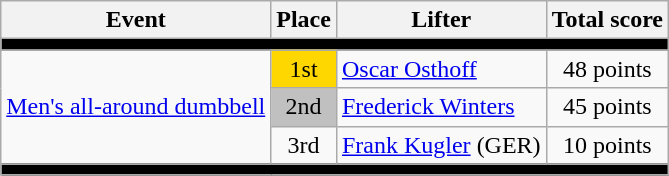<table class=wikitable style="text-align:center">
<tr>
<th>Event</th>
<th>Place</th>
<th>Lifter</th>
<th>Total score</th>
</tr>
<tr bgcolor=black>
<td colspan=4></td>
</tr>
<tr>
<td rowspan=3><a href='#'>Men's all-around dumbbell</a></td>
<td bgcolor=gold>1st</td>
<td align=left><a href='#'>Oscar Osthoff</a></td>
<td>48 points</td>
</tr>
<tr>
<td bgcolor=silver>2nd</td>
<td align=left><a href='#'>Frederick Winters</a></td>
<td>45 points</td>
</tr>
<tr align=center>
<td>3rd</td>
<td align=left><a href='#'>Frank Kugler</a> (GER)</td>
<td>10 points</td>
</tr>
<tr bgcolor=black>
<td colspan=4></td>
</tr>
</table>
